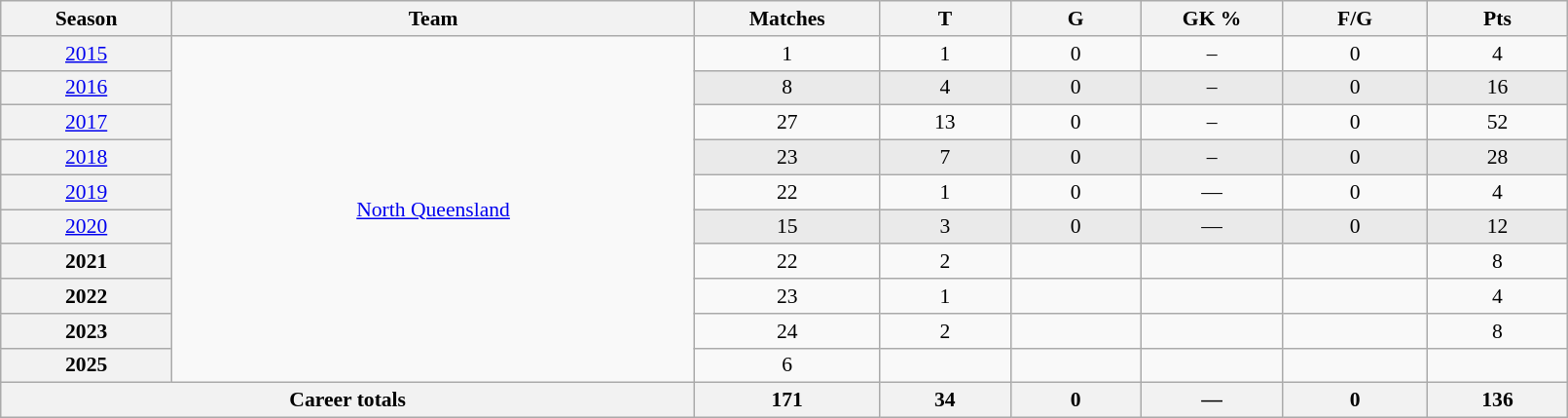<table class="wikitable sortable"  style="font-size:90%; text-align:center; width:85%;">
<tr>
<th width=2%>Season</th>
<th width=8%>Team</th>
<th width=2%>Matches</th>
<th width=2%>T</th>
<th width=2%>G</th>
<th width=2%>GK %</th>
<th width=2%>F/G</th>
<th width=2%>Pts</th>
</tr>
<tr>
<th scope="row" style="text-align:center; font-weight:normal"><a href='#'>2015</a></th>
<td rowspan="10" style="text-align:center;"> <a href='#'>North Queensland</a></td>
<td>1</td>
<td>1</td>
<td>0</td>
<td>–</td>
<td>0</td>
<td>4</td>
</tr>
<tr style="background:#eaeaea;">
<th scope="row" style="text-align:center; font-weight:normal"><a href='#'>2016</a></th>
<td>8</td>
<td>4</td>
<td>0</td>
<td>–</td>
<td>0</td>
<td>16</td>
</tr>
<tr>
<th scope="row" style="text-align:center; font-weight:normal"><a href='#'>2017</a></th>
<td>27</td>
<td>13</td>
<td>0</td>
<td>–</td>
<td>0</td>
<td>52</td>
</tr>
<tr style="background:#eaeaea;">
<th scope="row" style="text-align:center; font-weight:normal"><a href='#'>2018</a></th>
<td>23</td>
<td>7</td>
<td>0</td>
<td>–</td>
<td>0</td>
<td>28</td>
</tr>
<tr>
<th scope="row" style="text-align:center; font-weight:normal"><a href='#'>2019</a></th>
<td>22</td>
<td>1</td>
<td>0</td>
<td>—</td>
<td>0</td>
<td>4</td>
</tr>
<tr style="background:#eaeaea;">
<th scope="row" style="text-align:center; font-weight:normal"><a href='#'>2020</a></th>
<td>15</td>
<td>3</td>
<td>0</td>
<td>—</td>
<td>0</td>
<td>12</td>
</tr>
<tr>
<th>2021</th>
<td>22</td>
<td>2</td>
<td></td>
<td></td>
<td></td>
<td>8</td>
</tr>
<tr>
<th>2022</th>
<td>23</td>
<td>1</td>
<td></td>
<td></td>
<td></td>
<td>4</td>
</tr>
<tr>
<th>2023</th>
<td>24</td>
<td>2</td>
<td></td>
<td></td>
<td></td>
<td>8</td>
</tr>
<tr>
<th>2025</th>
<td>6</td>
<td></td>
<td></td>
<td></td>
<td></td>
<td></td>
</tr>
<tr class="sortbottom">
<th colspan="2">Career totals</th>
<th>171</th>
<th>34</th>
<th>0</th>
<th>—</th>
<th>0</th>
<th>136</th>
</tr>
</table>
